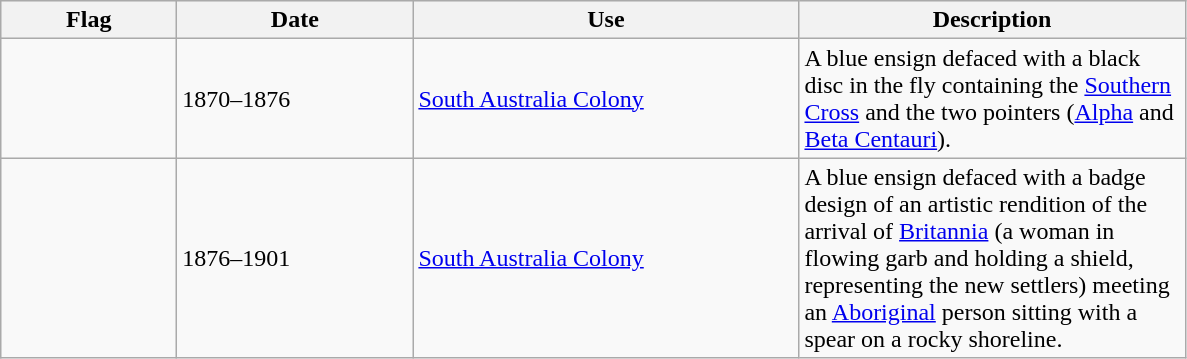<table class="wikitable">
<tr style="background:#efefef;">
<th style="width:110px;">Flag</th>
<th style="width:150px;">Date</th>
<th style="width:250px;">Use</th>
<th style="width:250px;">Description</th>
</tr>
<tr>
<td></td>
<td>1870–1876</td>
<td><a href='#'>South Australia Colony</a></td>
<td>A blue ensign defaced with a black disc in the fly containing the <a href='#'>Southern Cross</a> and the two pointers (<a href='#'>Alpha</a> and <a href='#'>Beta Centauri</a>).</td>
</tr>
<tr>
<td></td>
<td>1876–1901</td>
<td><a href='#'>South Australia Colony</a></td>
<td>A blue ensign defaced with a badge design of an artistic rendition of the arrival of <a href='#'>Britannia</a> (a woman in flowing garb and holding a shield, representing the new settlers) meeting an <a href='#'>Aboriginal</a> person sitting with a spear on a rocky shoreline.</td>
</tr>
</table>
